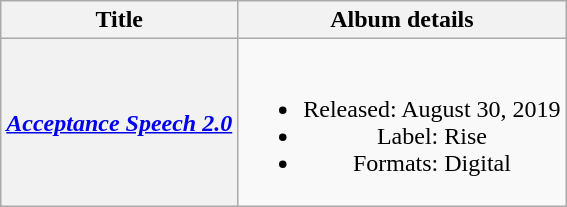<table class="wikitable plainrowheaders" style="text-align:center;">
<tr>
<th scope="col">Title</th>
<th scope="col">Album details</th>
</tr>
<tr>
<th scope="row"><em><a href='#'>Acceptance Speech 2.0</a></em></th>
<td><br><ul><li>Released: August 30, 2019</li><li>Label: Rise</li><li>Formats: Digital</li></ul></td>
</tr>
</table>
